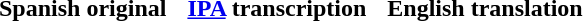<table cellpadding="6">
<tr>
<th>Spanish original</th>
<th><a href='#'>IPA</a> transcription</th>
<th>English translation</th>
</tr>
<tr style="vertical-align:top; white-space:nowrap;">
<td></td>
<td></td>
<td></td>
</tr>
</table>
